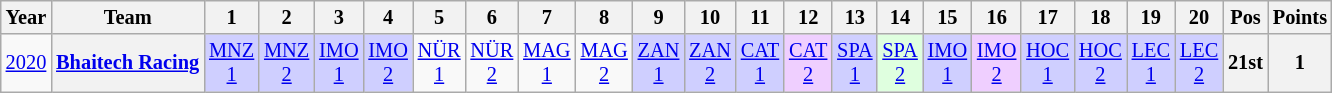<table class="wikitable" style="text-align:center; font-size:85%">
<tr>
<th>Year</th>
<th>Team</th>
<th>1</th>
<th>2</th>
<th>3</th>
<th>4</th>
<th>5</th>
<th>6</th>
<th>7</th>
<th>8</th>
<th>9</th>
<th>10</th>
<th>11</th>
<th>12</th>
<th>13</th>
<th>14</th>
<th>15</th>
<th>16</th>
<th>17</th>
<th>18</th>
<th>19</th>
<th>20</th>
<th>Pos</th>
<th>Points</th>
</tr>
<tr>
<td><a href='#'>2020</a></td>
<th nowrap><a href='#'>Bhaitech Racing</a></th>
<td style="background:#CFCFFF;"><a href='#'>MNZ<br>1</a><br></td>
<td style="background:#CFCFFF;"><a href='#'>MNZ<br>2</a><br></td>
<td style="background:#CFCFFF;"><a href='#'>IMO<br>1</a><br></td>
<td style="background:#CFCFFF;"><a href='#'>IMO<br>2</a><br></td>
<td style="background:#;"><a href='#'>NÜR<br>1</a></td>
<td style="background:#;"><a href='#'>NÜR<br>2</a></td>
<td style="background:#;"><a href='#'>MAG<br>1</a></td>
<td style="background:#;"><a href='#'>MAG<br>2</a></td>
<td style="background:#CFCFFF;"><a href='#'>ZAN<br>1</a><br></td>
<td style="background:#CFCFFF;"><a href='#'>ZAN<br>2</a><br></td>
<td style="background:#CFCFFF;"><a href='#'>CAT<br>1</a><br></td>
<td style="background:#EFCFFF;"><a href='#'>CAT<br>2</a><br></td>
<td style="background:#CFCFFF;"><a href='#'>SPA<br>1</a><br></td>
<td style="background:#DFFFDF;"><a href='#'>SPA<br>2</a><br></td>
<td style="background:#CFCFFF;"><a href='#'>IMO<br>1</a><br></td>
<td style="background:#EFCFFF;"><a href='#'>IMO<br>2</a><br></td>
<td style="background:#CFCFFF;"><a href='#'>HOC<br>1</a><br></td>
<td style="background:#CFCFFF;"><a href='#'>HOC<br>2</a><br></td>
<td style="background:#CFCFFF;"><a href='#'>LEC<br>1</a><br></td>
<td style="background:#CFCFFF;"><a href='#'>LEC<br>2</a><br></td>
<th>21st</th>
<th>1</th>
</tr>
</table>
